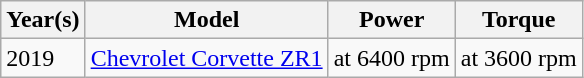<table class="wikitable">
<tr>
<th scope="col">Year(s)</th>
<th scope="col">Model</th>
<th scope="col">Power</th>
<th scope="col">Torque</th>
</tr>
<tr>
<td>2019</td>
<td><a href='#'>Chevrolet Corvette ZR1</a></td>
<td> at 6400 rpm</td>
<td> at 3600 rpm</td>
</tr>
</table>
